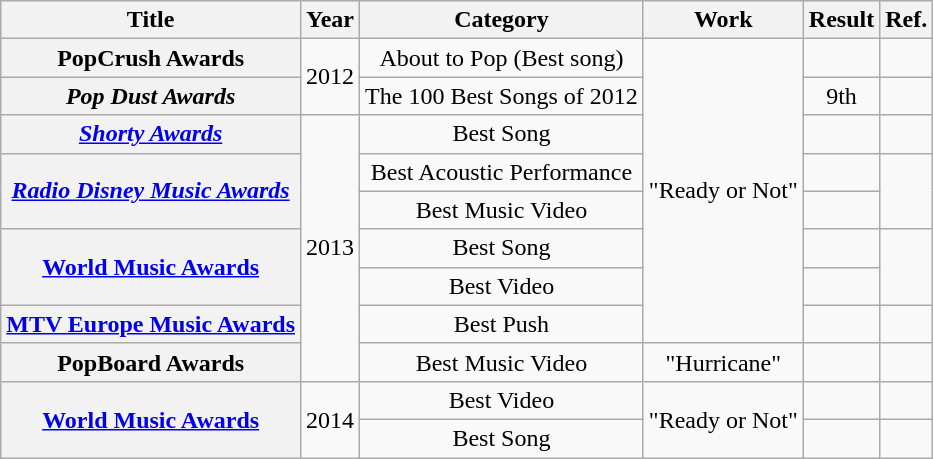<table class="wikitable plainrowheaders" style="text-align:center;">
<tr>
<th scope="col">Title</th>
<th scope="col">Year</th>
<th scope="col">Category</th>
<th scope="col">Work</th>
<th scope="col">Result</th>
<th scope="col">Ref.</th>
</tr>
<tr>
<th scope="row">PopCrush Awards</th>
<td rowspan="2">2012</td>
<td>About to Pop (Best song)</td>
<td rowspan="8">"Ready or Not"</td>
<td></td>
<td></td>
</tr>
<tr>
<th scope="row"><em>Pop Dust Awards</em></th>
<td>The 100 Best Songs of 2012</td>
<td>9th</td>
<td></td>
</tr>
<tr>
<th scope="row"><em><a href='#'>Shorty Awards</a></em></th>
<td rowspan="7">2013</td>
<td>Best Song</td>
<td></td>
<td></td>
</tr>
<tr>
<th scope="row" rowspan=2><em><a href='#'>Radio Disney Music Awards</a></em></th>
<td>Best Acoustic Performance</td>
<td></td>
<td rowspan="2"></td>
</tr>
<tr>
<td>Best Music Video</td>
<td></td>
</tr>
<tr>
<th scope="row" rowspan=2><a href='#'>World Music Awards</a></th>
<td>Best Song</td>
<td></td>
<td rowspan="2"></td>
</tr>
<tr>
<td>Best Video</td>
<td></td>
</tr>
<tr>
<th scope="row"><a href='#'>MTV Europe Music Awards</a></th>
<td>Best Push</td>
<td></td>
<td></td>
</tr>
<tr>
<th scope="row">PopBoard Awards</th>
<td>Best Music Video</td>
<td>"Hurricane"</td>
<td></td>
<td></td>
</tr>
<tr>
<th scope="row" rowspan=2><a href='#'>World Music Awards</a></th>
<td rowspan="2">2014</td>
<td>Best Video</td>
<td rowspan="2">"Ready or Not"</td>
<td></td>
<td></td>
</tr>
<tr>
<td>Best Song</td>
<td></td>
<td></td>
</tr>
</table>
